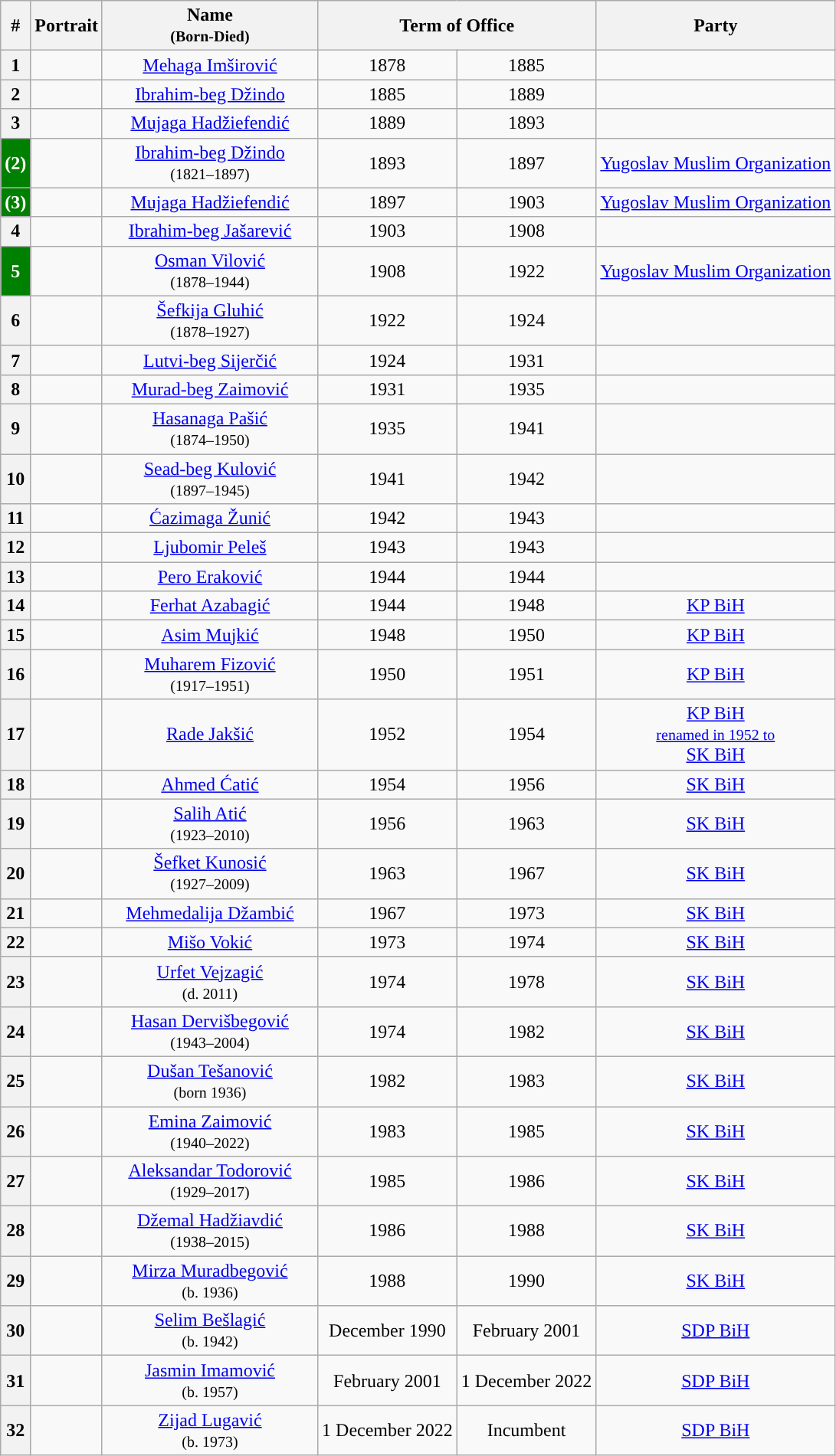<table class="wikitable" style="text-align:center">
<tr ->
<th>#</th>
<th>Portrait</th>
<th width=180>Name<br><small>(Born-Died)</small></th>
<th colspan=2>Term of Office</th>
<th>Party</th>
</tr>
<tr ->
<th>1</th>
<td></td>
<td><a href='#'>Mehaga Imširović</a></td>
<td>1878</td>
<td>1885</td>
<td></td>
</tr>
<tr ->
<th>2</th>
<td></td>
<td><a href='#'>Ibrahim-beg Džindo</a></td>
<td>1885</td>
<td>1889</td>
<td></td>
</tr>
<tr ->
<th>3</th>
<td></td>
<td><a href='#'>Mujaga Hadžiefendić</a></td>
<td>1889</td>
<td>1893</td>
<td></td>
</tr>
<tr ->
<th style="background:Green; color:white;">(2)</th>
<td></td>
<td><a href='#'>Ibrahim-beg Džindo</a><br><small>(1821–1897)</small></td>
<td>1893</td>
<td>1897</td>
<td><a href='#'>Yugoslav Muslim Organization</a></td>
</tr>
<tr ->
<th style="background:Green; color:white;">(3)</th>
<td></td>
<td><a href='#'>Mujaga Hadžiefendić</a></td>
<td>1897</td>
<td>1903</td>
<td><a href='#'>Yugoslav Muslim Organization</a></td>
</tr>
<tr ->
<th>4</th>
<td></td>
<td><a href='#'>Ibrahim-beg Jašarević</a></td>
<td>1903</td>
<td>1908</td>
<td></td>
</tr>
<tr ->
<th style="background:Green; color:white;">5</th>
<td></td>
<td><a href='#'>Osman Vilović</a><br><small>(1878–1944)</small></td>
<td>1908</td>
<td>1922</td>
<td><a href='#'>Yugoslav Muslim Organization</a></td>
</tr>
<tr ->
<th>6</th>
<td></td>
<td><a href='#'>Šefkija Gluhić</a><br><small>(1878–1927)</small></td>
<td>1922</td>
<td>1924</td>
<td></td>
</tr>
<tr ->
<th>7</th>
<td></td>
<td><a href='#'>Lutvi-beg Sijerčić</a></td>
<td>1924</td>
<td>1931</td>
<td></td>
</tr>
<tr ->
<th>8</th>
<td></td>
<td><a href='#'>Murad-beg Zaimović</a></td>
<td>1931</td>
<td>1935</td>
<td></td>
</tr>
<tr ->
<th>9</th>
<td></td>
<td><a href='#'>Hasanaga Pašić</a><br><small>(1874–1950)</small></td>
<td>1935</td>
<td>1941</td>
<td></td>
</tr>
<tr ->
<th>10</th>
<td></td>
<td><a href='#'>Sead-beg Kulović</a><br><small>(1897–1945)</small></td>
<td>1941</td>
<td>1942</td>
<td></td>
</tr>
<tr ->
<th>11</th>
<td></td>
<td><a href='#'>Ćazimaga Žunić</a></td>
<td>1942</td>
<td>1943</td>
<td></td>
</tr>
<tr ->
<th>12</th>
<td></td>
<td><a href='#'>Ljubomir Peleš</a></td>
<td>1943</td>
<td>1943</td>
<td></td>
</tr>
<tr ->
<th>13</th>
<td></td>
<td><a href='#'>Pero Eraković</a></td>
<td>1944</td>
<td>1944</td>
<td></td>
</tr>
<tr ->
<th style="background:">14</th>
<td></td>
<td><a href='#'>Ferhat Azabagić</a></td>
<td>1944</td>
<td>1948</td>
<td><a href='#'>KP BiH</a></td>
</tr>
<tr ->
<th style="background:">15</th>
<td></td>
<td><a href='#'>Asim Mujkić</a></td>
<td>1948</td>
<td>1950</td>
<td><a href='#'>KP BiH</a></td>
</tr>
<tr ->
<th style="background:">16</th>
<td></td>
<td><a href='#'>Muharem Fizović</a><br><small>(1917–1951)</small></td>
<td>1950</td>
<td>1951</td>
<td><a href='#'>KP BiH</a></td>
</tr>
<tr ->
<th style="background:">17</th>
<td></td>
<td><a href='#'>Rade Jakšić</a></td>
<td>1952</td>
<td>1954</td>
<td><a href='#'>KP BiH<br><small>renamed in 1952 to</small><br>SK BiH</a></td>
</tr>
<tr ->
<th style="background:">18</th>
<td></td>
<td><a href='#'>Ahmed Ćatić</a></td>
<td>1954</td>
<td>1956</td>
<td><a href='#'>SK BiH</a></td>
</tr>
<tr ->
<th style="background:">19</th>
<td></td>
<td><a href='#'>Salih Atić</a><br><small>(1923–2010)</small></td>
<td>1956</td>
<td>1963</td>
<td><a href='#'>SK BiH</a></td>
</tr>
<tr ->
<th style="background:">20</th>
<td></td>
<td><a href='#'>Šefket Kunosić</a><br><small>(1927–2009)</small></td>
<td>1963</td>
<td>1967</td>
<td><a href='#'>SK BiH</a></td>
</tr>
<tr ->
<th style="background:">21</th>
<td></td>
<td><a href='#'>Mehmedalija Džambić</a></td>
<td>1967</td>
<td>1973</td>
<td><a href='#'>SK BiH</a></td>
</tr>
<tr ->
<th style="background:">22</th>
<td></td>
<td><a href='#'>Mišo Vokić</a></td>
<td>1973</td>
<td>1974</td>
<td><a href='#'>SK BiH</a></td>
</tr>
<tr ->
<th style="background:">23</th>
<td></td>
<td><a href='#'>Urfet Vejzagić</a><br><small>(d. 2011)</small></td>
<td>1974</td>
<td>1978</td>
<td><a href='#'>SK BiH</a></td>
</tr>
<tr ->
<th style="background:">24</th>
<td></td>
<td><a href='#'>Hasan Dervišbegović</a><br><small>(1943–2004)</small></td>
<td>1974</td>
<td>1982</td>
<td><a href='#'>SK BiH</a></td>
</tr>
<tr ->
<th style="background:">25</th>
<td></td>
<td><a href='#'>Dušan Tešanović</a><br><small>(born 1936)</small></td>
<td>1982</td>
<td>1983</td>
<td><a href='#'>SK BiH</a></td>
</tr>
<tr ->
<th style="background:">26</th>
<td></td>
<td><a href='#'>Emina Zaimović</a><br><small>(1940–2022)</small></td>
<td>1983</td>
<td>1985</td>
<td><a href='#'>SK BiH</a></td>
</tr>
<tr ->
<th style="background:">27</th>
<td></td>
<td><a href='#'>Aleksandar Todorović</a><br><small>(1929–2017)</small></td>
<td>1985</td>
<td>1986</td>
<td><a href='#'>SK BiH</a></td>
</tr>
<tr ->
<th style="background:">28</th>
<td></td>
<td><a href='#'>Džemal Hadžiavdić</a><br><small>(1938–2015)</small></td>
<td>1986</td>
<td>1988</td>
<td><a href='#'>SK BiH</a></td>
</tr>
<tr ->
<th style="background:">29</th>
<td></td>
<td><a href='#'>Mirza Muradbegović</a><br><small>(b. 1936)</small></td>
<td>1988</td>
<td>1990</td>
<td><a href='#'>SK BiH</a></td>
</tr>
<tr ->
<th style="background:">30</th>
<td></td>
<td><a href='#'>Selim Bešlagić</a><br><small>(b. 1942)</small></td>
<td>December 1990</td>
<td>February 2001</td>
<td><a href='#'>SDP BiH</a></td>
</tr>
<tr ->
<th style="background:">31</th>
<td></td>
<td><a href='#'>Jasmin Imamović</a><br><small>(b. 1957)</small></td>
<td>February 2001</td>
<td>1 December 2022</td>
<td><a href='#'>SDP BiH</a></td>
</tr>
<tr ->
<th style="background:">32</th>
<td></td>
<td><a href='#'>Zijad Lugavić</a><br><small>(b. 1973)</small></td>
<td>1 December 2022</td>
<td>Incumbent</td>
<td><a href='#'>SDP BiH</a></td>
</tr>
</table>
